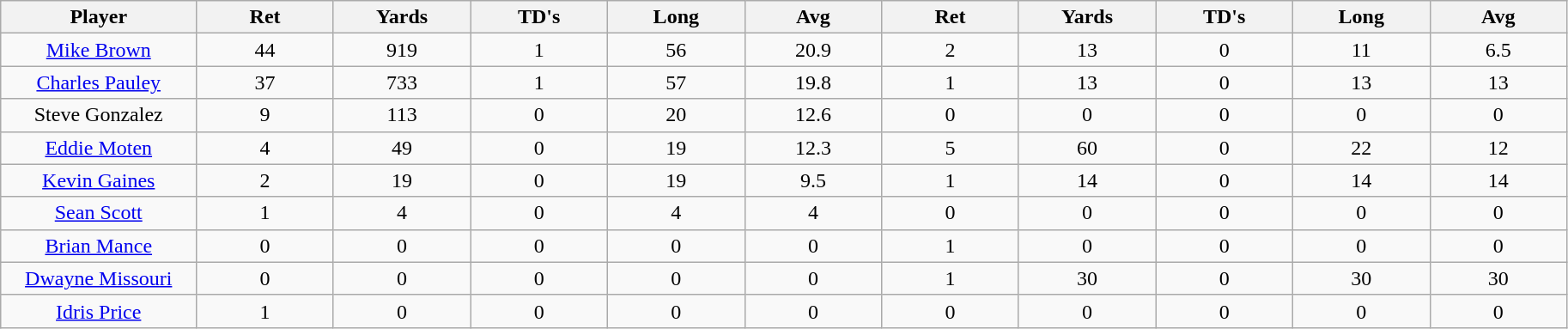<table class="wikitable sortable">
<tr>
<th bgcolor="#DDDDFF" width="10%">Player</th>
<th bgcolor="#DDDDFF" width="7%">Ret</th>
<th bgcolor="#DDDDFF" width="7%">Yards</th>
<th bgcolor="#DDDDFF" width="7%">TD's</th>
<th bgcolor="#DDDDFF" width="7%">Long</th>
<th bgcolor="#DDDDFF" width="7%">Avg</th>
<th bgcolor="#DDDDFF" width="7%">Ret</th>
<th bgcolor="#DDDDFF" width="7%">Yards</th>
<th bgcolor="#DDDDFF" width="7%">TD's</th>
<th bgcolor="#DDDDFF" width="7%">Long</th>
<th bgcolor="#DDDDFF" width="7%">Avg</th>
</tr>
<tr align="center">
<td><a href='#'>Mike Brown</a></td>
<td>44</td>
<td>919</td>
<td>1</td>
<td>56</td>
<td>20.9</td>
<td>2</td>
<td>13</td>
<td>0</td>
<td>11</td>
<td>6.5</td>
</tr>
<tr align="center">
<td><a href='#'>Charles Pauley</a></td>
<td>37</td>
<td>733</td>
<td>1</td>
<td>57</td>
<td>19.8</td>
<td>1</td>
<td>13</td>
<td>0</td>
<td>13</td>
<td>13</td>
</tr>
<tr align="center">
<td>Steve Gonzalez</td>
<td>9</td>
<td>113</td>
<td>0</td>
<td>20</td>
<td>12.6</td>
<td>0</td>
<td>0</td>
<td>0</td>
<td>0</td>
<td>0</td>
</tr>
<tr align="center">
<td><a href='#'>Eddie Moten</a></td>
<td>4</td>
<td>49</td>
<td>0</td>
<td>19</td>
<td>12.3</td>
<td>5</td>
<td>60</td>
<td>0</td>
<td>22</td>
<td>12</td>
</tr>
<tr align="center">
<td><a href='#'>Kevin Gaines</a></td>
<td>2</td>
<td>19</td>
<td>0</td>
<td>19</td>
<td>9.5</td>
<td>1</td>
<td>14</td>
<td>0</td>
<td>14</td>
<td>14</td>
</tr>
<tr align="center">
<td><a href='#'>Sean Scott</a></td>
<td>1</td>
<td>4</td>
<td>0</td>
<td>4</td>
<td>4</td>
<td>0</td>
<td>0</td>
<td>0</td>
<td>0</td>
<td>0</td>
</tr>
<tr align="center">
<td><a href='#'>Brian Mance</a></td>
<td>0</td>
<td>0</td>
<td>0</td>
<td>0</td>
<td>0</td>
<td>1</td>
<td>0</td>
<td>0</td>
<td>0</td>
<td>0</td>
</tr>
<tr align="center">
<td><a href='#'>Dwayne Missouri</a></td>
<td>0</td>
<td>0</td>
<td>0</td>
<td>0</td>
<td>0</td>
<td>1</td>
<td>30</td>
<td>0</td>
<td>30</td>
<td>30</td>
</tr>
<tr align="center">
<td><a href='#'>Idris Price</a></td>
<td>1</td>
<td>0</td>
<td>0</td>
<td>0</td>
<td>0</td>
<td>0</td>
<td>0</td>
<td>0</td>
<td>0</td>
<td>0</td>
</tr>
</table>
